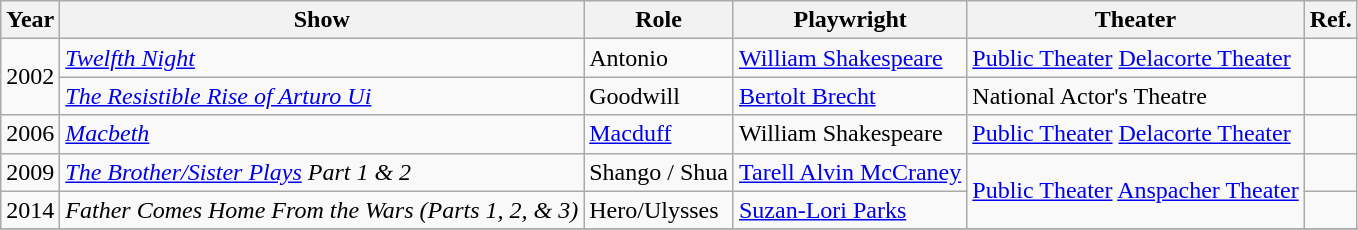<table class="wikitable unsortable">
<tr>
<th>Year</th>
<th>Show</th>
<th>Role</th>
<th>Playwright</th>
<th>Theater</th>
<th class=unsortable>Ref.</th>
</tr>
<tr>
<td rowspan=2>2002</td>
<td><em><a href='#'>Twelfth Night</a></em></td>
<td>Antonio</td>
<td><a href='#'>William Shakespeare</a></td>
<td><a href='#'>Public Theater</a> <a href='#'>Delacorte Theater</a></td>
<td></td>
</tr>
<tr>
<td><em><a href='#'>The Resistible Rise of Arturo Ui</a></em></td>
<td>Goodwill</td>
<td><a href='#'>Bertolt Brecht</a></td>
<td>National Actor's Theatre</td>
<td></td>
</tr>
<tr>
<td>2006</td>
<td><em><a href='#'>Macbeth</a></em></td>
<td><a href='#'>Macduff</a></td>
<td>William Shakespeare</td>
<td><a href='#'>Public Theater</a> <a href='#'>Delacorte Theater</a></td>
<td></td>
</tr>
<tr>
<td rowspan="1">2009</td>
<td><em><a href='#'>The Brother/Sister Plays</a> Part 1 & 2 </em></td>
<td>Shango / Shua</td>
<td><a href='#'>Tarell Alvin McCraney</a></td>
<td rowspan="2"><a href='#'>Public Theater</a> <a href='#'>Anspacher Theater</a></td>
<td></td>
</tr>
<tr>
<td>2014</td>
<td><em>Father Comes Home From the Wars (Parts 1, 2, & 3)</em></td>
<td>Hero/Ulysses</td>
<td><a href='#'>Suzan-Lori Parks</a></td>
<td></td>
</tr>
<tr>
</tr>
</table>
